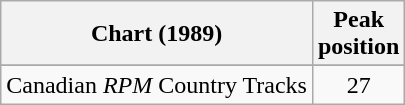<table class="wikitable sortable">
<tr>
<th align="left">Chart (1989)</th>
<th align="center">Peak<br>position</th>
</tr>
<tr>
</tr>
<tr>
<td align="left">Canadian <em>RPM</em> Country Tracks</td>
<td align="center">27</td>
</tr>
</table>
